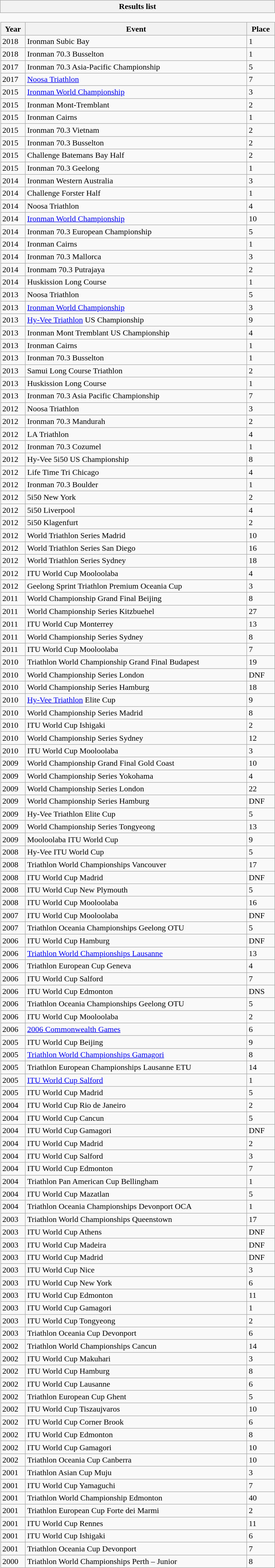<table class="wikitable collapsible collapsed" style="border:none; width:550px;">
<tr>
<th>Results list</th>
</tr>
<tr>
<td style="padding:0; border:none;"><br><table class="wikitable sortable" style="margin:0; width:100%;">
<tr>
<th>Year</th>
<th>Event</th>
<th>Place</th>
</tr>
<tr>
<td>2018</td>
<td>Ironman Subic Bay</td>
<td>1</td>
</tr>
<tr>
<td>2018</td>
<td>Ironman 70.3 Busselton</td>
<td>1</td>
</tr>
<tr>
<td>2017</td>
<td>Ironman 70.3 Asia-Pacific Championship</td>
<td>5</td>
</tr>
<tr>
<td>2017</td>
<td><a href='#'>Noosa Triathlon</a></td>
<td>7</td>
</tr>
<tr>
<td>2015</td>
<td><a href='#'>Ironman World Championship</a></td>
<td>3</td>
</tr>
<tr>
<td>2015</td>
<td>Ironman Mont-Tremblant</td>
<td>2</td>
</tr>
<tr>
<td>2015</td>
<td>Ironman Cairns</td>
<td>1</td>
</tr>
<tr>
<td>2015</td>
<td>Ironman 70.3 Vietnam</td>
<td>2</td>
</tr>
<tr>
<td>2015</td>
<td>Ironman 70.3 Busselton</td>
<td>2</td>
</tr>
<tr>
<td>2015</td>
<td>Challenge Batemans Bay Half</td>
<td>2</td>
</tr>
<tr>
<td>2015</td>
<td>Ironman 70.3 Geelong</td>
<td>1</td>
</tr>
<tr>
<td>2014</td>
<td>Ironman Western Australia</td>
<td>3</td>
</tr>
<tr>
<td>2014</td>
<td>Challenge Forster Half</td>
<td>1</td>
</tr>
<tr>
<td>2014</td>
<td>Noosa Triathlon</td>
<td>4</td>
</tr>
<tr>
<td>2014</td>
<td><a href='#'>Ironman World Championship</a></td>
<td>10</td>
</tr>
<tr>
<td>2014</td>
<td>Ironman 70.3 European Championship</td>
<td>5</td>
</tr>
<tr>
<td>2014</td>
<td>Ironman Cairns</td>
<td>1</td>
</tr>
<tr>
<td>2014</td>
<td>Ironman 70.3 Mallorca</td>
<td>3</td>
</tr>
<tr>
<td>2014</td>
<td>Ironmam 70.3 Putrajaya</td>
<td>2</td>
</tr>
<tr>
<td>2014</td>
<td>Huskission Long Course</td>
<td>1</td>
</tr>
<tr>
<td>2013</td>
<td>Noosa Triathlon</td>
<td>5</td>
</tr>
<tr>
<td>2013</td>
<td><a href='#'>Ironman World Championship</a></td>
<td>3</td>
</tr>
<tr>
<td>2013</td>
<td><a href='#'>Hy-Vee Triathlon</a> US Championship</td>
<td>9</td>
</tr>
<tr>
<td>2013</td>
<td>Ironman Mont Tremblant US Championship</td>
<td>4</td>
</tr>
<tr>
<td>2013</td>
<td>Ironman Cairns</td>
<td>1</td>
</tr>
<tr>
<td>2013</td>
<td>Ironman 70.3 Busselton</td>
<td>1</td>
</tr>
<tr>
<td>2013</td>
<td>Samui Long Course Triathlon</td>
<td>2</td>
</tr>
<tr>
<td>2013</td>
<td>Huskission Long Course</td>
<td>1</td>
</tr>
<tr>
<td>2013</td>
<td>Ironman 70.3 Asia Pacific Championship</td>
<td>7</td>
</tr>
<tr>
<td>2012</td>
<td>Noosa Triathlon</td>
<td>3</td>
</tr>
<tr>
<td>2012</td>
<td>Ironman 70.3 Mandurah</td>
<td>2</td>
</tr>
<tr>
<td>2012</td>
<td>LA Triathlon</td>
<td>4</td>
</tr>
<tr>
<td>2012</td>
<td>Ironman 70.3 Cozumel</td>
<td>1</td>
</tr>
<tr>
<td>2012</td>
<td>Hy-Vee 5i50 US Championship</td>
<td>8</td>
</tr>
<tr>
<td>2012</td>
<td>Life Time Tri Chicago</td>
<td>4</td>
</tr>
<tr>
<td>2012</td>
<td>Ironman 70.3 Boulder</td>
<td>1</td>
</tr>
<tr>
<td>2012</td>
<td>5i50 New York</td>
<td>2</td>
</tr>
<tr>
<td>2012</td>
<td>5i50 Liverpool</td>
<td>4</td>
</tr>
<tr>
<td>2012</td>
<td>5i50 Klagenfurt</td>
<td>2</td>
</tr>
<tr>
<td>2012</td>
<td>World Triathlon Series Madrid</td>
<td>10</td>
</tr>
<tr>
<td>2012</td>
<td>World Triathlon Series San Diego</td>
<td>16</td>
</tr>
<tr>
<td>2012</td>
<td>World Triathlon Series Sydney</td>
<td>18</td>
</tr>
<tr>
<td>2012</td>
<td>ITU World Cup Mooloolaba</td>
<td>4</td>
</tr>
<tr>
<td>2012</td>
<td>Geelong Sprint Triathlon Premium Oceania Cup</td>
<td>3</td>
</tr>
<tr>
<td>2011</td>
<td>World Championship Grand Final Beijing</td>
<td>8</td>
</tr>
<tr>
<td>2011</td>
<td>World Championship Series Kitzbuehel</td>
<td>27</td>
</tr>
<tr>
<td>2011</td>
<td>ITU World Cup Monterrey</td>
<td>13</td>
</tr>
<tr>
<td>2011</td>
<td>World Championship Series Sydney</td>
<td>8</td>
</tr>
<tr>
<td>2011</td>
<td>ITU World Cup Mooloolaba</td>
<td>7</td>
</tr>
<tr>
<td>2010</td>
<td>Triathlon World Championship Grand Final Budapest</td>
<td>19</td>
</tr>
<tr>
<td>2010</td>
<td>World Championship Series London</td>
<td>DNF</td>
</tr>
<tr>
<td>2010</td>
<td>World Championship Series Hamburg</td>
<td>18</td>
</tr>
<tr>
<td>2010</td>
<td><a href='#'>Hy-Vee Triathlon</a> Elite Cup</td>
<td>9</td>
</tr>
<tr>
<td>2010</td>
<td>World Championship Series Madrid</td>
<td>8</td>
</tr>
<tr>
<td>2010</td>
<td>ITU World Cup Ishigaki</td>
<td>2</td>
</tr>
<tr>
<td>2010</td>
<td>World Championship Series Sydney</td>
<td>12</td>
</tr>
<tr>
<td>2010</td>
<td>ITU World Cup Mooloolaba</td>
<td>3</td>
</tr>
<tr>
<td>2009</td>
<td>World Championship Grand Final Gold Coast</td>
<td>10</td>
</tr>
<tr>
<td>2009</td>
<td>World Championship Series Yokohama</td>
<td>4</td>
</tr>
<tr>
<td>2009</td>
<td>World Championship Series London</td>
<td>22</td>
</tr>
<tr>
<td>2009</td>
<td>World Championship Series Hamburg</td>
<td>DNF</td>
</tr>
<tr>
<td>2009</td>
<td>Hy-Vee Triathlon Elite Cup</td>
<td>5</td>
</tr>
<tr>
<td>2009</td>
<td>World Championship Series Tongyeong</td>
<td>13</td>
</tr>
<tr>
<td>2009</td>
<td>Mooloolaba ITU World Cup</td>
<td>9</td>
</tr>
<tr>
<td>2008</td>
<td>Hy-Vee ITU World Cup</td>
<td>5</td>
</tr>
<tr>
<td>2008</td>
<td>Triathlon World Championships Vancouver</td>
<td>17</td>
</tr>
<tr>
<td>2008</td>
<td>ITU World Cup Madrid</td>
<td>DNF</td>
</tr>
<tr>
<td>2008</td>
<td>ITU World Cup New Plymouth</td>
<td>5</td>
</tr>
<tr>
<td>2008</td>
<td>ITU World Cup Mooloolaba</td>
<td>16</td>
</tr>
<tr>
<td>2007</td>
<td>ITU World Cup Mooloolaba</td>
<td>DNF</td>
</tr>
<tr>
<td>2007</td>
<td>Triathlon Oceania Championships Geelong OTU</td>
<td>5</td>
</tr>
<tr>
<td>2006</td>
<td>ITU World Cup Hamburg</td>
<td>DNF</td>
</tr>
<tr>
<td>2006</td>
<td><a href='#'>Triathlon World Championships Lausanne</a></td>
<td>13</td>
</tr>
<tr>
<td>2006</td>
<td>Triathlon European Cup Geneva</td>
<td>4</td>
</tr>
<tr>
<td>2006</td>
<td>ITU World Cup Salford</td>
<td>7</td>
</tr>
<tr>
<td>2006</td>
<td>ITU World Cup Edmonton</td>
<td>DNS</td>
</tr>
<tr>
<td>2006</td>
<td>Triathlon Oceania Championships Geelong OTU</td>
<td>5</td>
</tr>
<tr>
<td>2006</td>
<td>ITU World Cup Mooloolaba</td>
<td>2</td>
</tr>
<tr>
<td>2006</td>
<td><a href='#'>2006 Commonwealth Games</a></td>
<td>6</td>
</tr>
<tr>
<td>2005</td>
<td>ITU World Cup Beijing</td>
<td>9</td>
</tr>
<tr>
<td>2005</td>
<td><a href='#'>Triathlon World Championships Gamagori</a></td>
<td>8</td>
</tr>
<tr>
<td>2005</td>
<td>Triathlon European Championships Lausanne ETU</td>
<td>14</td>
</tr>
<tr>
<td>2005</td>
<td><a href='#'>ITU World Cup Salford</a></td>
<td>1</td>
</tr>
<tr>
<td>2005</td>
<td>ITU World Cup Madrid</td>
<td>5</td>
</tr>
<tr>
<td>2004</td>
<td>ITU World Cup Rio de Janeiro</td>
<td>2</td>
</tr>
<tr>
<td>2004</td>
<td>ITU World Cup Cancun</td>
<td>5</td>
</tr>
<tr>
<td>2004</td>
<td>ITU World Cup Gamagori</td>
<td>DNF</td>
</tr>
<tr>
<td>2004</td>
<td>ITU World Cup Madrid</td>
<td>2</td>
</tr>
<tr>
<td>2004</td>
<td>ITU World Cup Salford</td>
<td>3</td>
</tr>
<tr>
<td>2004</td>
<td>ITU World Cup Edmonton</td>
<td>7</td>
</tr>
<tr>
<td>2004</td>
<td>Triathlon Pan American Cup Bellingham</td>
<td>1</td>
</tr>
<tr>
<td>2004</td>
<td>ITU World Cup Mazatlan</td>
<td>5</td>
</tr>
<tr>
<td>2004</td>
<td>Triathlon Oceania Championships Devonport OCA</td>
<td>1</td>
</tr>
<tr>
<td>2003</td>
<td>Triathlon World Championships Queenstown</td>
<td>17</td>
</tr>
<tr>
<td>2003</td>
<td>ITU World Cup Athens</td>
<td>DNF</td>
</tr>
<tr>
<td>2003</td>
<td>ITU World Cup Madeira</td>
<td>DNF</td>
</tr>
<tr>
<td>2003</td>
<td>ITU World Cup Madrid</td>
<td>DNF</td>
</tr>
<tr>
<td>2003</td>
<td>ITU World Cup Nice</td>
<td>3</td>
</tr>
<tr>
<td>2003</td>
<td>ITU World Cup New York</td>
<td>6</td>
</tr>
<tr>
<td>2003</td>
<td>ITU World Cup Edmonton</td>
<td>11</td>
</tr>
<tr>
<td>2003</td>
<td>ITU World Cup Gamagori</td>
<td>1</td>
</tr>
<tr>
<td>2003</td>
<td>ITU World Cup Tongyeong</td>
<td>2</td>
</tr>
<tr>
<td>2003</td>
<td>Triathlon Oceania Cup Devonport</td>
<td>6</td>
</tr>
<tr>
<td>2002</td>
<td>Triathlon World Championships Cancun</td>
<td>14</td>
</tr>
<tr>
<td>2002</td>
<td>ITU World Cup Makuhari</td>
<td>3</td>
</tr>
<tr>
<td>2002</td>
<td>ITU World Cup Hamburg</td>
<td>8</td>
</tr>
<tr>
<td>2002</td>
<td>ITU World Cup Lausanne</td>
<td>6</td>
</tr>
<tr>
<td>2002</td>
<td>Triathlon European Cup Ghent</td>
<td>5</td>
</tr>
<tr>
<td>2002</td>
<td>ITU World Cup Tiszaujvaros</td>
<td>10</td>
</tr>
<tr>
<td>2002</td>
<td>ITU World Cup Corner Brook</td>
<td>6</td>
</tr>
<tr>
<td>2002</td>
<td>ITU World Cup Edmonton</td>
<td>8</td>
</tr>
<tr>
<td>2002</td>
<td>ITU World Cup Gamagori</td>
<td>10</td>
</tr>
<tr>
<td>2002</td>
<td>Triathlon Oceania Cup Canberra</td>
<td>10</td>
</tr>
<tr>
<td>2001</td>
<td>Triathlon Asian Cup Muju</td>
<td>3</td>
</tr>
<tr>
<td>2001</td>
<td>ITU World Cup Yamaguchi</td>
<td>7</td>
</tr>
<tr>
<td>2001</td>
<td>Triathlon World Championship Edmonton</td>
<td>40</td>
</tr>
<tr>
<td>2001</td>
<td>Triathlon European Cup Forte dei Marmi</td>
<td>2</td>
</tr>
<tr>
<td>2001</td>
<td>ITU World Cup Rennes</td>
<td>11</td>
</tr>
<tr>
<td>2001</td>
<td>ITU World Cup Ishigaki</td>
<td>6</td>
</tr>
<tr>
<td>2001</td>
<td>Triathlon Oceania Cup Devonport</td>
<td>7</td>
</tr>
<tr>
<td>2000</td>
<td>Triathlon World Championships Perth – Junior</td>
<td>8</td>
</tr>
</table>
</td>
</tr>
</table>
